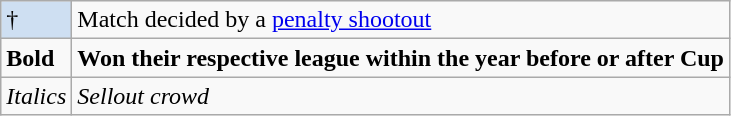<table class="wikitable">
<tr>
<td style="background-color:#cedff2">†</td>
<td>Match decided by a <a href='#'>penalty shootout</a></td>
</tr>
<tr>
<td><strong>Bold</strong></td>
<td><strong>Won their respective league within the year before or after Cup</strong></td>
</tr>
<tr>
<td><em>Italics</em></td>
<td><em>Sellout crowd</em></td>
</tr>
</table>
